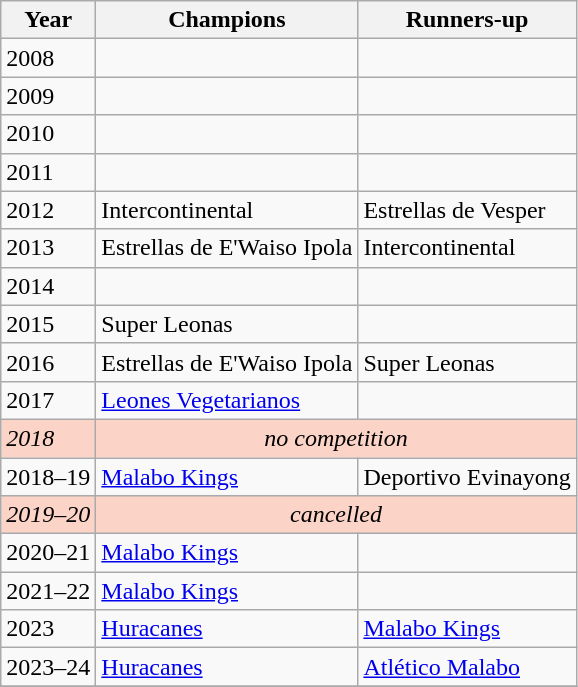<table class="wikitable">
<tr>
<th>Year</th>
<th>Champions</th>
<th>Runners-up</th>
</tr>
<tr>
<td>2008</td>
<td></td>
<td></td>
</tr>
<tr>
<td>2009</td>
<td></td>
<td></td>
</tr>
<tr>
<td>2010</td>
<td></td>
<td></td>
</tr>
<tr>
<td>2011</td>
<td></td>
<td></td>
</tr>
<tr>
<td>2012</td>
<td>Intercontinental</td>
<td>Estrellas de Vesper</td>
</tr>
<tr>
<td>2013</td>
<td>Estrellas de E'Waiso Ipola</td>
<td>Intercontinental</td>
</tr>
<tr>
<td>2014</td>
<td></td>
<td></td>
</tr>
<tr>
<td>2015</td>
<td>Super Leonas</td>
<td></td>
</tr>
<tr>
<td>2016</td>
<td>Estrellas de E'Waiso Ipola</td>
<td>Super Leonas</td>
</tr>
<tr>
<td>2017</td>
<td><a href='#'>Leones Vegetarianos</a></td>
<td></td>
</tr>
<tr bgcolor=#fcd3c7>
<td><em>2018</em></td>
<td align=center colspan=2><em>no competition</em></td>
</tr>
<tr>
<td>2018–19</td>
<td><a href='#'>Malabo Kings</a></td>
<td>Deportivo Evinayong</td>
</tr>
<tr bgcolor=#fcd3c7>
<td><em>2019–20</em></td>
<td align=center colspan=2><em>cancelled </em></td>
</tr>
<tr>
<td>2020–21</td>
<td><a href='#'>Malabo Kings</a></td>
<td></td>
</tr>
<tr>
<td>2021–22</td>
<td><a href='#'>Malabo Kings</a></td>
<td></td>
</tr>
<tr>
<td>2023</td>
<td><a href='#'>Huracanes</a></td>
<td><a href='#'>Malabo Kings</a></td>
</tr>
<tr>
<td>2023–24</td>
<td><a href='#'>Huracanes</a></td>
<td><a href='#'>Atlético Malabo</a></td>
</tr>
<tr>
</tr>
</table>
